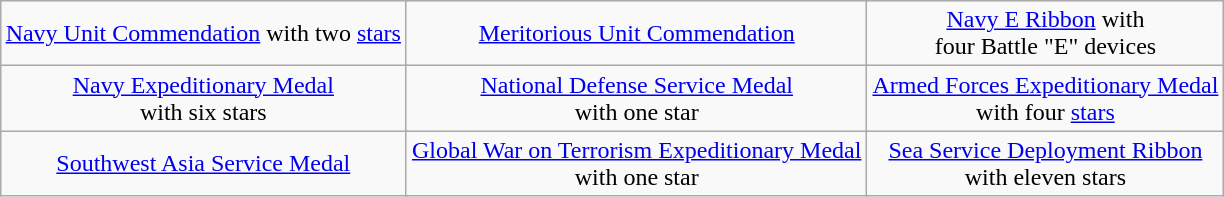<table class="wikitable" style="margin:1em auto; text-align:center;">
<tr>
<td colspan=2><a href='#'>Navy Unit Commendation</a> with two <a href='#'>stars</a></td>
<td colspan=2><a href='#'>Meritorious Unit Commendation</a></td>
<td colspan=2><a href='#'>Navy E Ribbon</a> with<br> four Battle "E" devices</td>
</tr>
<tr>
<td colspan=2><a href='#'>Navy Expeditionary Medal</a><br> with six stars</td>
<td colspan=2><a href='#'>National Defense Service Medal</a><br> with one star</td>
<td colspan=2><a href='#'>Armed Forces Expeditionary Medal</a><br> with four <a href='#'>stars</a></td>
</tr>
<tr>
<td colspan=2><a href='#'>Southwest Asia Service Medal</a></td>
<td colspan=2><a href='#'>Global War on Terrorism Expeditionary Medal</a><br>with one star</td>
<td colspan=2><a href='#'>Sea Service Deployment Ribbon</a><br>with eleven stars</td>
</tr>
</table>
